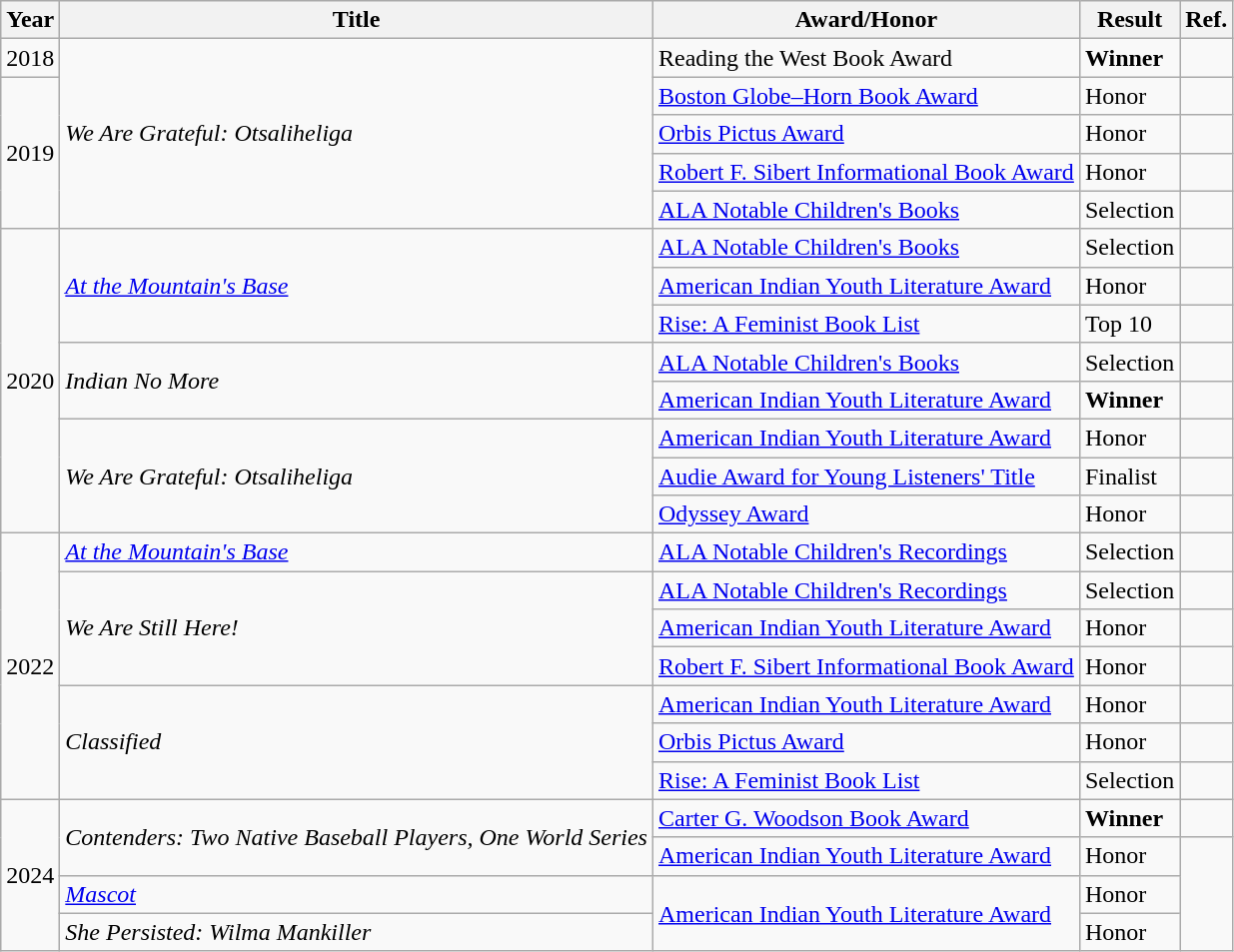<table class="wikitable">
<tr>
<th>Year</th>
<th>Title</th>
<th>Award/Honor</th>
<th>Result</th>
<th>Ref.</th>
</tr>
<tr>
<td>2018</td>
<td rowspan="5"><em>We Are Grateful: Otsaliheliga</em></td>
<td>Reading the West Book Award</td>
<td><strong>Winner</strong></td>
<td></td>
</tr>
<tr>
<td rowspan="4">2019</td>
<td><a href='#'>Boston Globe–Horn Book Award</a></td>
<td>Honor</td>
<td></td>
</tr>
<tr>
<td><a href='#'>Orbis Pictus Award</a></td>
<td>Honor</td>
<td></td>
</tr>
<tr>
<td><a href='#'>Robert F. Sibert Informational Book Award</a></td>
<td>Honor</td>
<td></td>
</tr>
<tr>
<td><a href='#'>ALA Notable Children's Books</a></td>
<td>Selection</td>
<td></td>
</tr>
<tr>
<td rowspan="8">2020</td>
<td rowspan="3"><em><a href='#'>At the Mountain's Base</a></em></td>
<td><a href='#'>ALA Notable Children's Books</a></td>
<td>Selection</td>
<td></td>
</tr>
<tr>
<td><a href='#'>American Indian Youth Literature Award</a></td>
<td>Honor</td>
<td></td>
</tr>
<tr>
<td><a href='#'>Rise: A Feminist Book List</a></td>
<td>Top 10</td>
<td></td>
</tr>
<tr>
<td rowspan="2"><em>Indian No More</em></td>
<td><a href='#'>ALA Notable Children's Books</a></td>
<td>Selection</td>
<td></td>
</tr>
<tr>
<td><a href='#'>American Indian Youth Literature Award</a></td>
<td><strong>Winner</strong></td>
<td></td>
</tr>
<tr>
<td rowspan="3"><em>We Are Grateful: Otsaliheliga</em></td>
<td><a href='#'>American Indian Youth Literature Award</a></td>
<td>Honor</td>
<td></td>
</tr>
<tr>
<td><a href='#'>Audie Award for Young Listeners' Title</a></td>
<td>Finalist</td>
<td></td>
</tr>
<tr>
<td><a href='#'>Odyssey Award</a></td>
<td>Honor</td>
<td></td>
</tr>
<tr>
<td rowspan="7">2022</td>
<td><em><a href='#'>At the Mountain's Base</a></em></td>
<td><a href='#'>ALA Notable Children's Recordings</a></td>
<td>Selection</td>
<td></td>
</tr>
<tr>
<td rowspan="3"><em>We Are Still Here!</em></td>
<td><a href='#'>ALA Notable Children's Recordings</a></td>
<td>Selection</td>
<td></td>
</tr>
<tr>
<td><a href='#'>American Indian Youth Literature Award</a></td>
<td>Honor</td>
<td></td>
</tr>
<tr>
<td><a href='#'>Robert F. Sibert Informational Book Award</a></td>
<td>Honor</td>
<td></td>
</tr>
<tr>
<td rowspan="3"><em>Classified</em></td>
<td><a href='#'>American Indian Youth Literature Award</a></td>
<td>Honor</td>
<td></td>
</tr>
<tr>
<td><a href='#'>Orbis Pictus Award</a></td>
<td>Honor</td>
<td></td>
</tr>
<tr>
<td><a href='#'>Rise: A Feminist Book List</a></td>
<td>Selection</td>
<td></td>
</tr>
<tr>
<td rowspan="4">2024</td>
<td rowspan="2"><em>Contenders: Two Native Baseball Players, One World Series</em></td>
<td><a href='#'>Carter G. Woodson Book Award</a></td>
<td><strong>Winner</strong></td>
<td></td>
</tr>
<tr>
<td><a href='#'>American Indian Youth Literature Award</a></td>
<td>Honor</td>
<td rowspan="3"></td>
</tr>
<tr>
<td><em><a href='#'>Mascot</a></em></td>
<td rowspan="2"><a href='#'>American Indian Youth Literature Award</a></td>
<td>Honor</td>
</tr>
<tr>
<td><em>She Persisted: Wilma Mankiller</em></td>
<td>Honor</td>
</tr>
</table>
